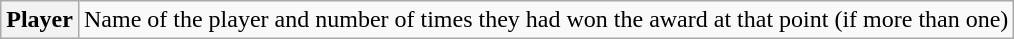<table class="wikitable plainrowheaders">
<tr>
<th scope="row"><strong>Player</strong> </th>
<td>Name of the player and number of times they had won the award at that point (if more than one)</td>
</tr>
</table>
